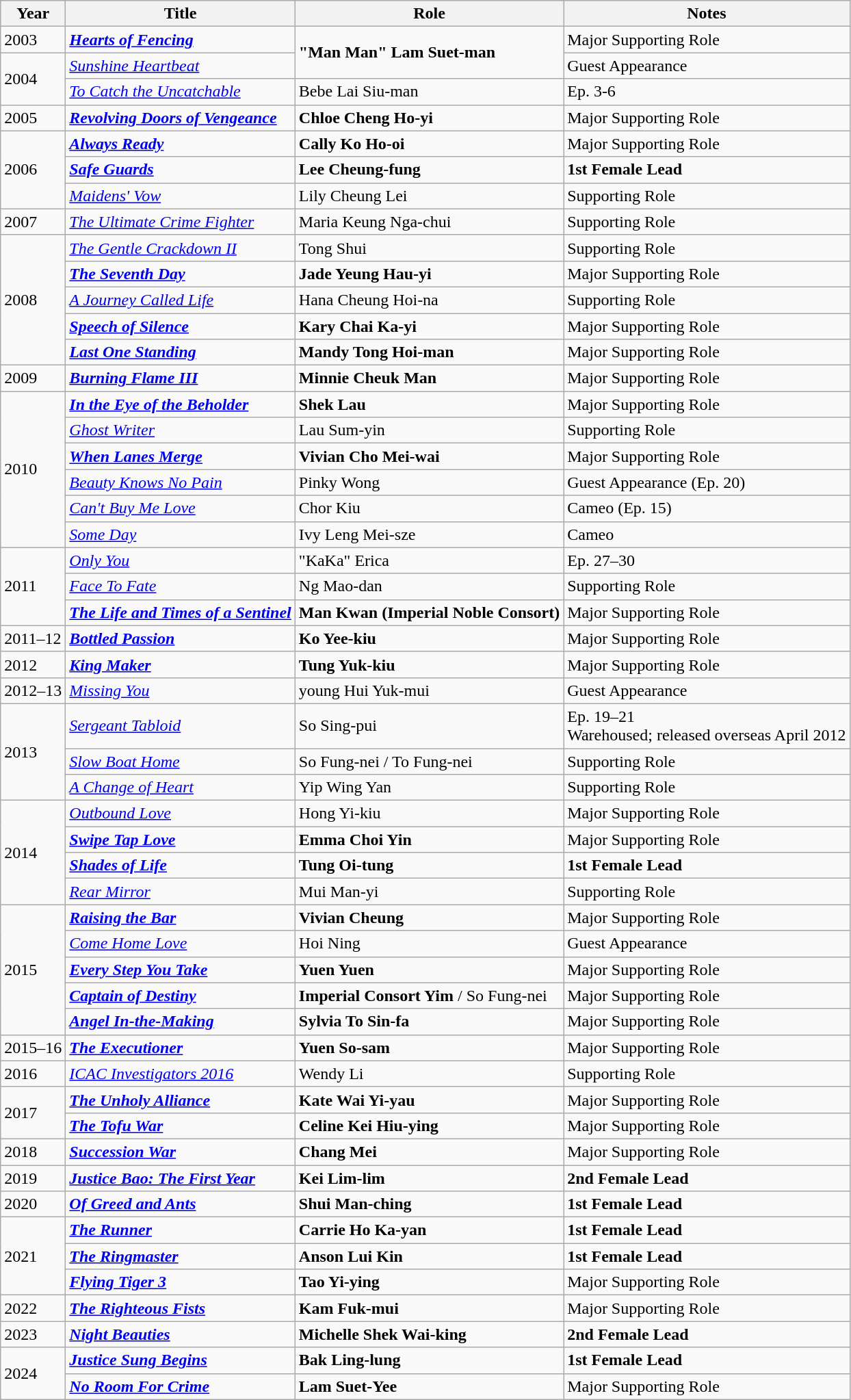<table class="wikitable plainrowheaders sortable">
<tr>
<th scope="col">Year</th>
<th scope="col">Title</th>
<th scope="col">Role</th>
<th scope="col" class="unsortable">Notes</th>
</tr>
<tr>
<td>2003</td>
<td><strong><em><a href='#'>Hearts of Fencing</a></em></strong></td>
<td rowspan="2"><strong> "Man Man" Lam Suet-man </strong></td>
<td>Major Supporting Role</td>
</tr>
<tr>
<td rowspan=2>2004</td>
<td><em><a href='#'>Sunshine Heartbeat</a></em></td>
<td>Guest Appearance</td>
</tr>
<tr>
<td><em><a href='#'>To Catch the Uncatchable</a></em></td>
<td>Bebe Lai Siu-man</td>
<td>Ep. 3-6</td>
</tr>
<tr>
<td>2005</td>
<td><strong><em><a href='#'>Revolving Doors of Vengeance</a></em></strong></td>
<td><strong> Chloe Cheng Ho-yi </strong></td>
<td>Major Supporting Role</td>
</tr>
<tr>
<td rowspan=3>2006</td>
<td><strong><em><a href='#'>Always Ready</a></em></strong></td>
<td><strong> Cally Ko Ho-oi </strong></td>
<td>Major Supporting Role</td>
</tr>
<tr>
<td><strong><em><a href='#'>Safe Guards</a></em></strong></td>
<td><strong>Lee Cheung-fung</strong></td>
<td><strong>1st Female Lead</strong></td>
</tr>
<tr>
<td><em><a href='#'>Maidens' Vow</a></em></td>
<td>Lily Cheung Lei</td>
<td>Supporting Role</td>
</tr>
<tr>
<td>2007</td>
<td><em><a href='#'>The Ultimate Crime Fighter</a></em></td>
<td>Maria Keung Nga-chui</td>
<td>Supporting Role</td>
</tr>
<tr>
<td rowspan=5>2008</td>
<td><em><a href='#'>The Gentle Crackdown II</a></em></td>
<td>Tong Shui</td>
<td>Supporting Role</td>
</tr>
<tr>
<td><strong><em><a href='#'>The Seventh Day</a></em></strong></td>
<td><strong> Jade Yeung Hau-yi </strong></td>
<td>Major Supporting Role</td>
</tr>
<tr>
<td><em><a href='#'>A Journey Called Life</a></em></td>
<td>Hana Cheung Hoi-na</td>
<td>Supporting Role</td>
</tr>
<tr>
<td><strong><em><a href='#'>Speech of Silence</a></em></strong></td>
<td><strong>Kary Chai Ka-yi</strong></td>
<td>Major Supporting Role</td>
</tr>
<tr>
<td><strong><em><a href='#'>Last One Standing</a></em></strong></td>
<td><strong> Mandy Tong Hoi-man </strong></td>
<td>Major Supporting Role</td>
</tr>
<tr>
<td>2009</td>
<td><strong><em><a href='#'>Burning Flame III</a></em></strong></td>
<td><strong>Minnie Cheuk Man</strong></td>
<td>Major Supporting Role</td>
</tr>
<tr>
<td rowspan=6>2010</td>
<td><strong><em><a href='#'>In the Eye of the Beholder</a></em></strong></td>
<td><strong>Shek Lau</strong></td>
<td>Major Supporting Role</td>
</tr>
<tr>
<td><em><a href='#'>Ghost Writer</a></em></td>
<td>Lau Sum-yin</td>
<td>Supporting Role</td>
</tr>
<tr>
<td><strong><em><a href='#'>When Lanes Merge</a></em></strong></td>
<td><strong> Vivian Cho Mei-wai </strong></td>
<td>Major Supporting Role</td>
</tr>
<tr>
<td><em><a href='#'>Beauty Knows No Pain</a></em></td>
<td>Pinky Wong</td>
<td>Guest Appearance (Ep. 20)</td>
</tr>
<tr>
<td><em><a href='#'>Can't Buy Me Love</a></em></td>
<td>Chor Kiu</td>
<td>Cameo (Ep. 15)</td>
</tr>
<tr>
<td><em><a href='#'>Some Day</a></em></td>
<td>Ivy Leng Mei-sze</td>
<td>Cameo</td>
</tr>
<tr>
<td rowspan="3">2011</td>
<td><em><a href='#'>Only You</a></em></td>
<td>"KaKa" Erica</td>
<td>Ep. 27–30</td>
</tr>
<tr>
<td><em><a href='#'>Face To Fate</a></em></td>
<td>Ng Mao-dan</td>
<td>Supporting Role</td>
</tr>
<tr>
<td><strong><em><a href='#'>The Life and Times of a Sentinel</a></em></strong></td>
<td><strong>Man Kwan (Imperial Noble Consort)</strong></td>
<td>Major Supporting Role</td>
</tr>
<tr>
<td>2011–12</td>
<td><strong><em><a href='#'>Bottled Passion</a></em></strong></td>
<td><strong>Ko Yee-kiu</strong></td>
<td>Major Supporting Role</td>
</tr>
<tr>
<td>2012</td>
<td><strong><em><a href='#'>King Maker</a></em></strong></td>
<td><strong>Tung Yuk-kiu</strong></td>
<td>Major Supporting Role</td>
</tr>
<tr>
<td>2012–13</td>
<td><em><a href='#'>Missing You</a></em></td>
<td>young Hui Yuk-mui</td>
<td>Guest Appearance</td>
</tr>
<tr>
<td rowspan=3>2013</td>
<td><em><a href='#'>Sergeant Tabloid</a></em></td>
<td>So Sing-pui</td>
<td>Ep. 19–21<br>Warehoused; released overseas April 2012</td>
</tr>
<tr>
<td><em><a href='#'>Slow Boat Home</a></em></td>
<td>So Fung-nei / To Fung-nei</td>
<td>Supporting Role</td>
</tr>
<tr>
<td><em><a href='#'>A Change of Heart</a></em></td>
<td>Yip Wing Yan</td>
<td>Supporting Role</td>
</tr>
<tr>
<td rowspan=4>2014</td>
<td><em><a href='#'>Outbound Love</a></em></td>
<td>Hong Yi-kiu</td>
<td>Major Supporting Role</td>
</tr>
<tr>
<td><strong><em><a href='#'>Swipe Tap Love</a></em></strong></td>
<td><strong>Emma Choi Yin</strong></td>
<td>Major Supporting Role</td>
</tr>
<tr>
<td><strong><em><a href='#'>Shades of Life</a></em></strong></td>
<td><strong>Tung Oi-tung</strong></td>
<td><strong>1st Female Lead</strong></td>
</tr>
<tr>
<td><em><a href='#'>Rear Mirror</a></em></td>
<td>Mui Man-yi</td>
<td>Supporting Role</td>
</tr>
<tr>
<td rowspan=5>2015</td>
<td><strong><em><a href='#'>Raising the Bar</a></em></strong></td>
<td><strong>Vivian Cheung</strong></td>
<td>Major Supporting Role</td>
</tr>
<tr>
<td><em><a href='#'>Come Home Love</a></em></td>
<td>Hoi Ning</td>
<td>Guest Appearance</td>
</tr>
<tr>
<td><strong><em><a href='#'>Every Step You Take</a></em></strong></td>
<td><strong>Yuen Yuen</strong></td>
<td>Major Supporting Role</td>
</tr>
<tr>
<td><strong><em><a href='#'>Captain of Destiny</a></em></strong></td>
<td><strong>Imperial Consort Yim</strong> / So Fung-nei</td>
<td>Major Supporting Role</td>
</tr>
<tr>
<td><strong><em><a href='#'>Angel In-the-Making</a></em></strong></td>
<td><strong>Sylvia To Sin-fa</strong></td>
<td>Major Supporting Role</td>
</tr>
<tr>
<td>2015–16</td>
<td><strong><em><a href='#'>The Executioner</a></em></strong></td>
<td><strong>Yuen So-sam</strong></td>
<td>Major Supporting Role</td>
</tr>
<tr>
<td>2016</td>
<td><em><a href='#'>ICAC Investigators 2016</a></em></td>
<td>Wendy Li</td>
<td>Supporting Role</td>
</tr>
<tr>
<td rowspan=2>2017</td>
<td><strong><em><a href='#'>The Unholy Alliance</a></em></strong></td>
<td><strong>Kate Wai Yi-yau</strong></td>
<td>Major Supporting Role</td>
</tr>
<tr>
<td><strong><em><a href='#'>The Tofu War</a></em></strong></td>
<td><strong>Celine Kei Hiu-ying</strong></td>
<td>Major Supporting Role</td>
</tr>
<tr>
<td>2018</td>
<td><strong><em><a href='#'>Succession War</a></em></strong></td>
<td><strong>Chang Mei</strong></td>
<td>Major Supporting Role</td>
</tr>
<tr>
<td>2019</td>
<td><strong><em><a href='#'>Justice Bao: The First Year</a></em></strong></td>
<td><strong>Kei Lim-lim</strong></td>
<td><strong>2nd Female Lead</strong></td>
</tr>
<tr>
<td>2020</td>
<td><strong><em><a href='#'>Of Greed and Ants</a></em></strong></td>
<td><strong>Shui Man-ching</strong></td>
<td><strong>1st Female Lead</strong></td>
</tr>
<tr>
<td rowspan="3">2021</td>
<td><strong><em><a href='#'>The Runner</a></em></strong></td>
<td><strong>Carrie Ho Ka-yan</strong></td>
<td><strong>1st Female Lead</strong></td>
</tr>
<tr>
<td><strong><em><a href='#'>The Ringmaster</a></em></strong></td>
<td><strong>Anson Lui Kin</strong></td>
<td><strong>1st Female Lead</strong></td>
</tr>
<tr>
<td><strong><em><a href='#'>Flying Tiger 3</a></em></strong></td>
<td><strong>Tao Yi-ying</strong></td>
<td>Major Supporting Role</td>
</tr>
<tr>
<td>2022</td>
<td><strong><em><a href='#'>The Righteous Fists</a></em></strong></td>
<td><strong>Kam Fuk-mui</strong></td>
<td>Major Supporting Role</td>
</tr>
<tr>
<td>2023</td>
<td><strong><em><a href='#'>Night Beauties</a></em></strong></td>
<td><strong>Michelle Shek Wai-king</strong></td>
<td><strong>2nd Female Lead</strong></td>
</tr>
<tr>
<td rowspan="2">2024</td>
<td><strong><em><a href='#'>Justice Sung Begins</a></em></strong></td>
<td><strong>Bak Ling-lung</strong></td>
<td><strong>1st Female Lead</strong></td>
</tr>
<tr>
<td><strong><em><a href='#'>No Room For Crime</a></em></strong></td>
<td><strong>Lam Suet-Yee</strong></td>
<td>Major Supporting Role</td>
</tr>
</table>
